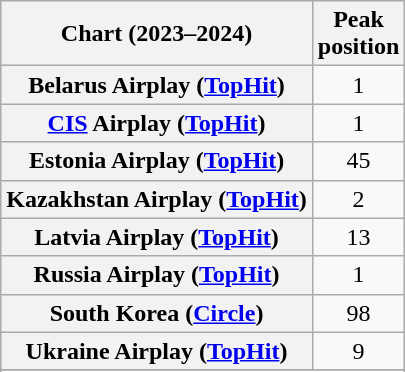<table class="wikitable sortable plainrowheaders" style="text-align:center">
<tr>
<th scope="col">Chart (2023–2024)</th>
<th scope="col">Peak<br>position</th>
</tr>
<tr>
<th scope="row">Belarus Airplay (<a href='#'>TopHit</a>)</th>
<td>1</td>
</tr>
<tr>
<th scope="row"><a href='#'>CIS</a> Airplay (<a href='#'>TopHit</a>)</th>
<td>1</td>
</tr>
<tr>
<th scope="row">Estonia Airplay (<a href='#'>TopHit</a>)</th>
<td>45</td>
</tr>
<tr>
<th scope="row">Kazakhstan Airplay (<a href='#'>TopHit</a>)</th>
<td>2</td>
</tr>
<tr>
<th scope="row">Latvia Airplay (<a href='#'>TopHit</a>)</th>
<td>13</td>
</tr>
<tr>
<th scope="row">Russia Airplay (<a href='#'>TopHit</a>)</th>
<td>1</td>
</tr>
<tr>
<th scope="row">South Korea  (<a href='#'>Circle</a>)</th>
<td>98</td>
</tr>
<tr>
<th scope="row">Ukraine Airplay (<a href='#'>TopHit</a>)</th>
<td>9</td>
</tr>
<tr>
</tr>
<tr>
</tr>
</table>
